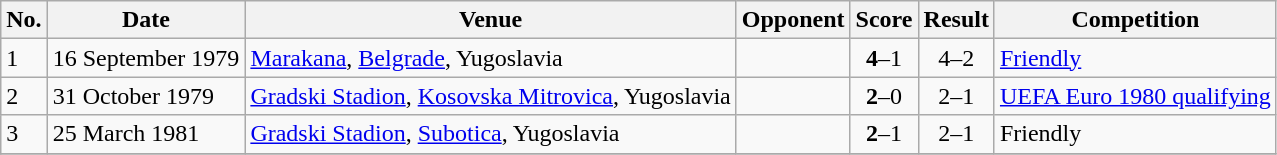<table class="wikitable sortable">
<tr>
<th scope="col">No.</th>
<th scope="col">Date</th>
<th scope="col">Venue</th>
<th scope="col">Opponent</th>
<th scope="col">Score</th>
<th scope="col">Result</th>
<th scope="col">Competition</th>
</tr>
<tr>
<td>1</td>
<td>16 September 1979</td>
<td><a href='#'>Marakana</a>, <a href='#'>Belgrade</a>, Yugoslavia</td>
<td></td>
<td align="center"><strong>4</strong>–1</td>
<td align="center">4–2</td>
<td><a href='#'>Friendly</a></td>
</tr>
<tr>
<td>2</td>
<td>31 October 1979</td>
<td><a href='#'>Gradski Stadion</a>, <a href='#'>Kosovska Mitrovica</a>, Yugoslavia</td>
<td></td>
<td align="center"><strong>2</strong>–0</td>
<td align="center">2–1</td>
<td><a href='#'>UEFA Euro 1980 qualifying</a></td>
</tr>
<tr>
<td>3</td>
<td>25 March 1981</td>
<td><a href='#'>Gradski Stadion</a>, <a href='#'>Subotica</a>, Yugoslavia</td>
<td></td>
<td align="center"><strong>2</strong>–1</td>
<td align="center">2–1</td>
<td>Friendly</td>
</tr>
<tr>
</tr>
</table>
